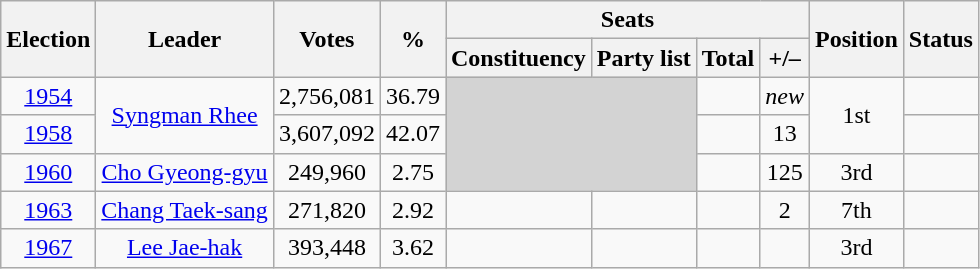<table class="wikitable" style="text-align:center">
<tr>
<th rowspan="2">Election</th>
<th rowspan="2">Leader</th>
<th rowspan="2">Votes</th>
<th rowspan="2">%</th>
<th colspan="4">Seats</th>
<th rowspan="2">Position</th>
<th rowspan="2">Status</th>
</tr>
<tr>
<th>Constituency</th>
<th>Party list</th>
<th>Total</th>
<th>+/–</th>
</tr>
<tr>
<td><a href='#'>1954</a></td>
<td rowspan="2"><a href='#'>Syngman Rhee</a></td>
<td>2,756,081</td>
<td>36.79</td>
<td colspan="2" rowspan="3" bgcolor="lightgrey"></td>
<td></td>
<td><em>new</em></td>
<td rowspan="2">1st</td>
<td></td>
</tr>
<tr>
<td><a href='#'>1958</a></td>
<td>3,607,092</td>
<td>42.07</td>
<td></td>
<td> 13</td>
<td></td>
</tr>
<tr>
<td><a href='#'>1960</a></td>
<td><a href='#'>Cho Gyeong-gyu</a></td>
<td>249,960</td>
<td>2.75</td>
<td></td>
<td> 125</td>
<td>3rd</td>
<td></td>
</tr>
<tr>
<td><a href='#'>1963</a></td>
<td><a href='#'>Chang Taek-sang</a></td>
<td>271,820</td>
<td>2.92</td>
<td></td>
<td></td>
<td></td>
<td> 2</td>
<td>7th</td>
<td></td>
</tr>
<tr>
<td><a href='#'>1967</a></td>
<td><a href='#'>Lee Jae-hak</a></td>
<td>393,448</td>
<td>3.62</td>
<td></td>
<td></td>
<td></td>
<td></td>
<td>3rd</td>
<td></td>
</tr>
</table>
